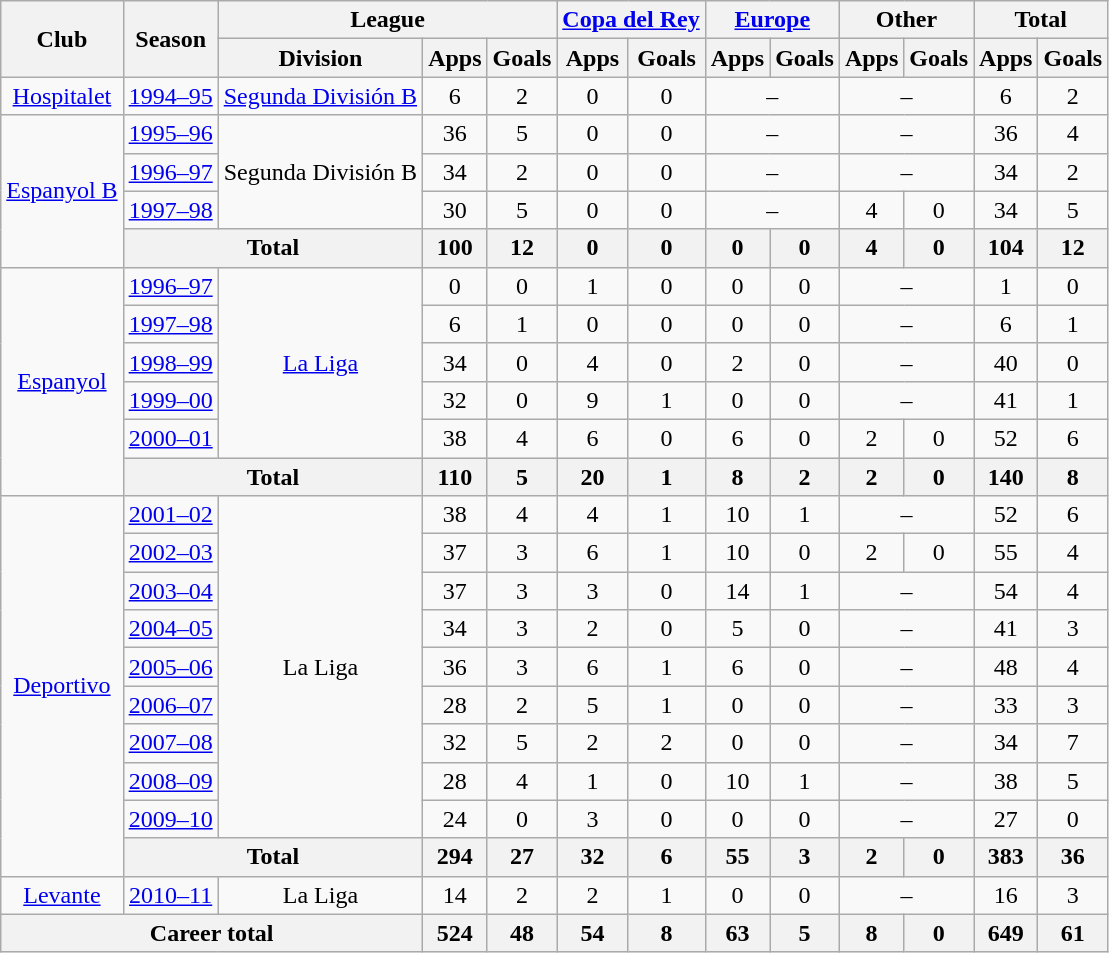<table class="wikitable" style="text-align:center">
<tr>
<th rowspan="2">Club</th>
<th rowspan="2">Season</th>
<th colspan="3">League</th>
<th colspan="2"><a href='#'>Copa del Rey</a></th>
<th colspan="2"><a href='#'>Europe</a></th>
<th colspan="2">Other</th>
<th colspan="2">Total</th>
</tr>
<tr>
<th>Division</th>
<th>Apps</th>
<th>Goals</th>
<th>Apps</th>
<th>Goals</th>
<th>Apps</th>
<th>Goals</th>
<th>Apps</th>
<th>Goals</th>
<th>Apps</th>
<th>Goals</th>
</tr>
<tr>
<td><a href='#'>Hospitalet</a></td>
<td><a href='#'>1994–95</a></td>
<td><a href='#'>Segunda División B</a></td>
<td>6</td>
<td>2</td>
<td>0</td>
<td>0</td>
<td colspan="2">–</td>
<td colspan="2">–</td>
<td>6</td>
<td>2</td>
</tr>
<tr>
<td rowspan="4"><a href='#'>Espanyol B</a></td>
<td><a href='#'>1995–96</a></td>
<td rowspan="3">Segunda División B</td>
<td>36</td>
<td>5</td>
<td>0</td>
<td>0</td>
<td colspan="2">–</td>
<td colspan="2">–</td>
<td>36</td>
<td>4</td>
</tr>
<tr>
<td><a href='#'>1996–97</a></td>
<td>34</td>
<td>2</td>
<td>0</td>
<td>0</td>
<td colspan="2">–</td>
<td colspan="2">–</td>
<td>34</td>
<td>2</td>
</tr>
<tr>
<td><a href='#'>1997–98</a></td>
<td>30</td>
<td>5</td>
<td>0</td>
<td>0</td>
<td colspan="2">–</td>
<td>4</td>
<td>0</td>
<td>34</td>
<td>5</td>
</tr>
<tr>
<th colspan="2">Total</th>
<th>100</th>
<th>12</th>
<th>0</th>
<th>0</th>
<th>0</th>
<th>0</th>
<th>4</th>
<th>0</th>
<th>104</th>
<th>12</th>
</tr>
<tr>
<td rowspan="6"><a href='#'>Espanyol</a></td>
<td><a href='#'>1996–97</a></td>
<td rowspan="5"><a href='#'>La Liga</a></td>
<td>0</td>
<td>0</td>
<td>1</td>
<td>0</td>
<td>0</td>
<td>0</td>
<td colspan="2">–</td>
<td>1</td>
<td>0</td>
</tr>
<tr>
<td><a href='#'>1997–98</a></td>
<td>6</td>
<td>1</td>
<td>0</td>
<td>0</td>
<td>0</td>
<td>0</td>
<td colspan="2">–</td>
<td>6</td>
<td>1</td>
</tr>
<tr>
<td><a href='#'>1998–99</a></td>
<td>34</td>
<td>0</td>
<td>4</td>
<td>0</td>
<td>2</td>
<td>0</td>
<td colspan="2">–</td>
<td>40</td>
<td>0</td>
</tr>
<tr>
<td><a href='#'>1999–00</a></td>
<td>32</td>
<td>0</td>
<td>9</td>
<td>1</td>
<td>0</td>
<td>0</td>
<td colspan="2">–</td>
<td>41</td>
<td>1</td>
</tr>
<tr>
<td><a href='#'>2000–01</a></td>
<td>38</td>
<td>4</td>
<td>6</td>
<td>0</td>
<td>6</td>
<td>0</td>
<td>2</td>
<td>0</td>
<td>52</td>
<td>6</td>
</tr>
<tr>
<th colspan="2">Total</th>
<th>110</th>
<th>5</th>
<th>20</th>
<th>1</th>
<th>8</th>
<th>2</th>
<th>2</th>
<th>0</th>
<th>140</th>
<th>8</th>
</tr>
<tr>
<td rowspan="10"><a href='#'>Deportivo</a></td>
<td><a href='#'>2001–02</a></td>
<td rowspan="9">La Liga</td>
<td>38</td>
<td>4</td>
<td>4</td>
<td>1</td>
<td>10</td>
<td>1</td>
<td colspan="2">–</td>
<td>52</td>
<td>6</td>
</tr>
<tr>
<td><a href='#'>2002–03</a></td>
<td>37</td>
<td>3</td>
<td>6</td>
<td>1</td>
<td>10</td>
<td>0</td>
<td>2</td>
<td>0</td>
<td>55</td>
<td>4</td>
</tr>
<tr>
<td><a href='#'>2003–04</a></td>
<td>37</td>
<td>3</td>
<td>3</td>
<td>0</td>
<td>14</td>
<td>1</td>
<td colspan="2">–</td>
<td>54</td>
<td>4</td>
</tr>
<tr>
<td><a href='#'>2004–05</a></td>
<td>34</td>
<td>3</td>
<td>2</td>
<td>0</td>
<td>5</td>
<td>0</td>
<td colspan="2">–</td>
<td>41</td>
<td>3</td>
</tr>
<tr>
<td><a href='#'>2005–06</a></td>
<td>36</td>
<td>3</td>
<td>6</td>
<td>1</td>
<td>6</td>
<td>0</td>
<td colspan="2">–</td>
<td>48</td>
<td>4</td>
</tr>
<tr>
<td><a href='#'>2006–07</a></td>
<td>28</td>
<td>2</td>
<td>5</td>
<td>1</td>
<td>0</td>
<td>0</td>
<td colspan="2">–</td>
<td>33</td>
<td>3</td>
</tr>
<tr>
<td><a href='#'>2007–08</a></td>
<td>32</td>
<td>5</td>
<td>2</td>
<td>2</td>
<td>0</td>
<td>0</td>
<td colspan="2">–</td>
<td>34</td>
<td>7</td>
</tr>
<tr>
<td><a href='#'>2008–09</a></td>
<td>28</td>
<td>4</td>
<td>1</td>
<td>0</td>
<td>10</td>
<td>1</td>
<td colspan="2">–</td>
<td>38</td>
<td>5</td>
</tr>
<tr>
<td><a href='#'>2009–10</a></td>
<td>24</td>
<td>0</td>
<td>3</td>
<td>0</td>
<td>0</td>
<td>0</td>
<td colspan="2">–</td>
<td>27</td>
<td>0</td>
</tr>
<tr>
<th colspan="2">Total</th>
<th>294</th>
<th>27</th>
<th>32</th>
<th>6</th>
<th>55</th>
<th>3</th>
<th>2</th>
<th>0</th>
<th>383</th>
<th>36</th>
</tr>
<tr>
<td><a href='#'>Levante</a></td>
<td><a href='#'>2010–11</a></td>
<td>La Liga</td>
<td>14</td>
<td>2</td>
<td>2</td>
<td>1</td>
<td>0</td>
<td>0</td>
<td colspan="2">–</td>
<td>16</td>
<td>3</td>
</tr>
<tr>
<th colspan="3">Career total</th>
<th>524</th>
<th>48</th>
<th>54</th>
<th>8</th>
<th>63</th>
<th>5</th>
<th>8</th>
<th>0</th>
<th>649</th>
<th>61</th>
</tr>
</table>
